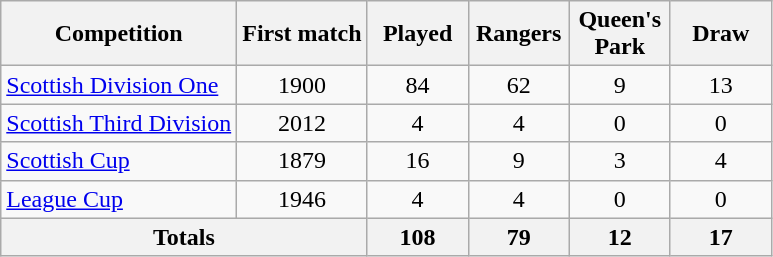<table class="wikitable sortable" style="text-align:center">
<tr>
<th>Competition</th>
<th>First match</th>
<th width=60>Played</th>
<th width=60>Rangers</th>
<th width=60>Queen's Park</th>
<th width=60>Draw</th>
</tr>
<tr>
<td align=left><a href='#'>Scottish Division One</a></td>
<td>1900</td>
<td>84</td>
<td>62</td>
<td>9</td>
<td>13</td>
</tr>
<tr>
<td align=left><a href='#'>Scottish Third Division</a></td>
<td>2012</td>
<td>4</td>
<td>4</td>
<td>0</td>
<td>0</td>
</tr>
<tr>
<td align=left><a href='#'>Scottish Cup</a></td>
<td>1879</td>
<td>16</td>
<td>9</td>
<td>3</td>
<td>4</td>
</tr>
<tr>
<td align=left><a href='#'>League Cup</a></td>
<td>1946</td>
<td>4</td>
<td>4</td>
<td>0</td>
<td>0</td>
</tr>
<tr class="sortbottom">
<th colspan=2 align=left>Totals</th>
<th>108</th>
<th>79</th>
<th>12</th>
<th>17</th>
</tr>
</table>
